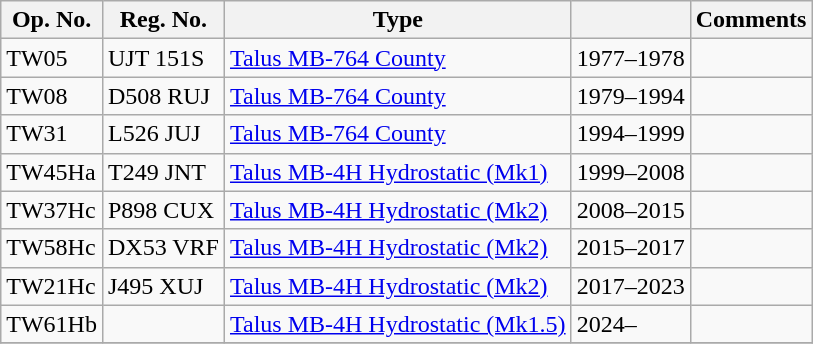<table class="wikitable">
<tr>
<th>Op. No.</th>
<th>Reg. No.</th>
<th>Type</th>
<th></th>
<th>Comments</th>
</tr>
<tr>
<td>TW05</td>
<td>UJT 151S</td>
<td><a href='#'>Talus MB-764 County</a></td>
<td>1977–1978</td>
<td></td>
</tr>
<tr>
<td>TW08</td>
<td>D508 RUJ</td>
<td><a href='#'>Talus MB-764 County</a></td>
<td>1979–1994</td>
<td></td>
</tr>
<tr>
<td>TW31</td>
<td>L526 JUJ</td>
<td><a href='#'>Talus MB-764 County</a></td>
<td>1994–1999</td>
<td></td>
</tr>
<tr>
<td>TW45Ha</td>
<td>T249 JNT</td>
<td><a href='#'>Talus MB-4H Hydrostatic (Mk1)</a></td>
<td>1999–2008</td>
<td></td>
</tr>
<tr>
<td>TW37Hc</td>
<td>P898 CUX</td>
<td><a href='#'>Talus MB-4H Hydrostatic (Mk2)</a></td>
<td>2008–2015</td>
<td></td>
</tr>
<tr>
<td>TW58Hc</td>
<td>DX53 VRF</td>
<td><a href='#'>Talus MB-4H Hydrostatic (Mk2)</a></td>
<td>2015–2017</td>
<td></td>
</tr>
<tr>
<td>TW21Hc</td>
<td>J495 XUJ</td>
<td><a href='#'>Talus MB-4H Hydrostatic (Mk2)</a></td>
<td>2017–2023</td>
<td></td>
</tr>
<tr>
<td>TW61Hb</td>
<td></td>
<td><a href='#'>Talus MB-4H Hydrostatic (Mk1.5)</a></td>
<td>2024–</td>
<td></td>
</tr>
<tr>
</tr>
</table>
